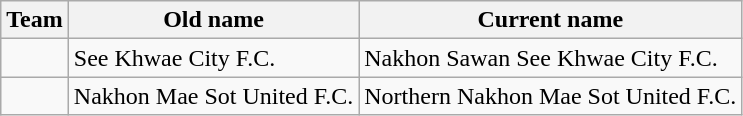<table class="wikitable" style="text-align:center">
<tr>
<th>Team</th>
<th>Old name</th>
<th>Current name</th>
</tr>
<tr align="left"|>
<td></td>
<td>See Khwae City F.C.</td>
<td>Nakhon Sawan See Khwae City F.C.</td>
</tr>
<tr align="left"|>
<td></td>
<td>Nakhon Mae Sot United F.C.</td>
<td>Northern Nakhon Mae Sot United F.C.</td>
</tr>
</table>
